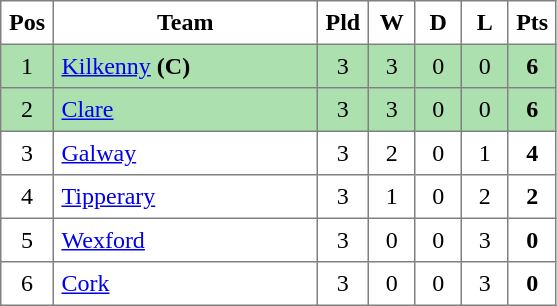<table style="border-collapse:collapse" border="1" cellspacing="0" cellpadding="5">
<tr>
<th>Pos</th>
<th width="165">Team</th>
<th width="20">Pld</th>
<th width="20">W</th>
<th width="20">D</th>
<th width="20">L</th>
<th width="20">Pts</th>
</tr>
<tr align="center" style="background:#ACE1AF;">
<td>1</td>
<td style="text-align:left;"> <a href='#'>Kilkenny</a> <strong>(C)</strong></td>
<td>3</td>
<td>3</td>
<td>0</td>
<td>0</td>
<td><strong>6</strong></td>
</tr>
<tr align="center" style="background:#ACE1AF;">
<td>2</td>
<td style="text-align:left;"> <a href='#'>Clare</a></td>
<td>3</td>
<td>3</td>
<td>0</td>
<td>0</td>
<td><strong>6</strong></td>
</tr>
<tr align="center">
<td>3</td>
<td style="text-align:left;"> <a href='#'>Galway</a></td>
<td>3</td>
<td>2</td>
<td>0</td>
<td>1</td>
<td><strong>4</strong></td>
</tr>
<tr align="center">
<td>4</td>
<td style="text-align:left;"> <a href='#'>Tipperary</a></td>
<td>3</td>
<td>1</td>
<td>0</td>
<td>2</td>
<td><strong>2</strong></td>
</tr>
<tr align="center">
<td>5</td>
<td style="text-align:left;"> <a href='#'>Wexford</a></td>
<td>3</td>
<td>0</td>
<td>0</td>
<td>3</td>
<td><strong>0</strong></td>
</tr>
<tr align="center">
<td>6</td>
<td style="text-align:left;"> <a href='#'>Cork</a></td>
<td>3</td>
<td>0</td>
<td>0</td>
<td>3</td>
<td><strong>0</strong></td>
</tr>
</table>
